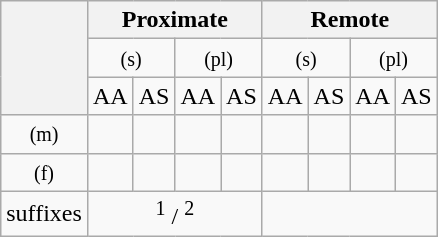<table class="wikitable" style="text-align:center;">
<tr>
<th rowspan="3"></th>
<th colspan="4">Proximate</th>
<th colspan="4">Remote</th>
</tr>
<tr>
<td colspan="2"><small>(s)</small></td>
<td colspan="2"><small>(pl)</small></td>
<td colspan="2"><small>(s)</small></td>
<td colspan="2"><small>(pl)</small></td>
</tr>
<tr>
<td>AA</td>
<td>AS</td>
<td>AA</td>
<td>AS</td>
<td>AA</td>
<td>AS</td>
<td>AA</td>
<td>AS</td>
</tr>
<tr>
<td><small>(m)</small></td>
<td></td>
<td></td>
<td></td>
<td></td>
<td></td>
<td></td>
<td></td>
<td></td>
</tr>
<tr>
<td><small>(f)</small></td>
<td></td>
<td></td>
<td></td>
<td></td>
<td></td>
<td></td>
<td></td>
<td></td>
</tr>
<tr>
<td>suffixes</td>
<td colspan="4"><sup>1</sup> / <sup>2</sup></td>
<td colspan="4"></td>
</tr>
</table>
